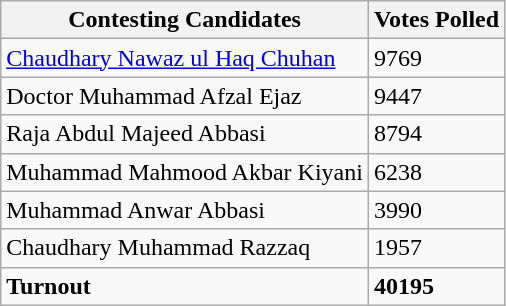<table class="wikitable sortable">
<tr>
<th>Contesting Candidates</th>
<th>Votes Polled</th>
</tr>
<tr>
<td><a href='#'>Chaudhary Nawaz ul Haq Chuhan</a></td>
<td>9769</td>
</tr>
<tr>
<td>Doctor Muhammad Afzal Ejaz</td>
<td>9447</td>
</tr>
<tr>
<td>Raja Abdul Majeed Abbasi</td>
<td>8794</td>
</tr>
<tr>
<td>Muhammad Mahmood Akbar Kiyani</td>
<td>6238</td>
</tr>
<tr>
<td>Muhammad Anwar Abbasi</td>
<td>3990</td>
</tr>
<tr>
<td>Chaudhary Muhammad Razzaq</td>
<td>1957</td>
</tr>
<tr>
<td><strong>Turnout</strong></td>
<td><strong>40195</strong></td>
</tr>
</table>
